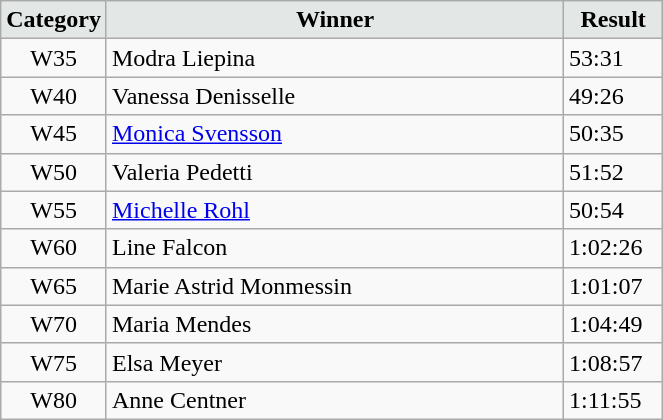<table class="wikitable" width=35%>
<tr>
<td width=15% align="center" bgcolor=#E3E7E6><strong>Category</strong></td>
<td align="center" bgcolor=#E3E7E6> <strong>Winner</strong></td>
<td width=15% align="center" bgcolor=#E3E7E6><strong>Result</strong></td>
</tr>
<tr>
<td align="center">W35</td>
<td> Modra Liepina</td>
<td>53:31</td>
</tr>
<tr>
<td align="center">W40</td>
<td> Vanessa Denisselle</td>
<td>49:26</td>
</tr>
<tr>
<td align="center">W45</td>
<td> <a href='#'>Monica Svensson</a></td>
<td>50:35</td>
</tr>
<tr>
<td align="center">W50</td>
<td> Valeria Pedetti</td>
<td>51:52</td>
</tr>
<tr>
<td align="center">W55</td>
<td> <a href='#'>Michelle Rohl</a></td>
<td>50:54</td>
</tr>
<tr>
<td align="center">W60</td>
<td> Line Falcon</td>
<td>1:02:26</td>
</tr>
<tr>
<td align="center">W65</td>
<td> Marie Astrid Monmessin</td>
<td>1:01:07</td>
</tr>
<tr>
<td align="center">W70</td>
<td> Maria Mendes</td>
<td>1:04:49</td>
</tr>
<tr>
<td align="center">W75</td>
<td> Elsa Meyer</td>
<td>1:08:57</td>
</tr>
<tr>
<td align="center">W80</td>
<td> Anne Centner</td>
<td>1:11:55</td>
</tr>
</table>
